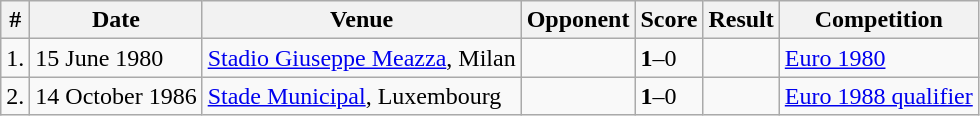<table class="wikitable">
<tr>
<th>#</th>
<th>Date</th>
<th>Venue</th>
<th>Opponent</th>
<th>Score</th>
<th>Result</th>
<th>Competition</th>
</tr>
<tr>
<td>1.</td>
<td>15 June 1980</td>
<td><a href='#'>Stadio Giuseppe Meazza</a>, Milan</td>
<td></td>
<td><strong>1</strong>–0</td>
<td></td>
<td><a href='#'>Euro 1980</a></td>
</tr>
<tr>
<td>2.</td>
<td>14 October 1986</td>
<td><a href='#'>Stade Municipal</a>, Luxembourg</td>
<td></td>
<td><strong>1</strong>–0</td>
<td></td>
<td><a href='#'>Euro 1988 qualifier</a></td>
</tr>
</table>
